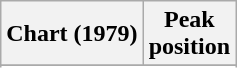<table class="wikitable sortable plainrowheaders" style="text-align:center">
<tr>
<th scope="col">Chart (1979)</th>
<th scope="col">Peak<br>position</th>
</tr>
<tr>
</tr>
<tr>
</tr>
</table>
